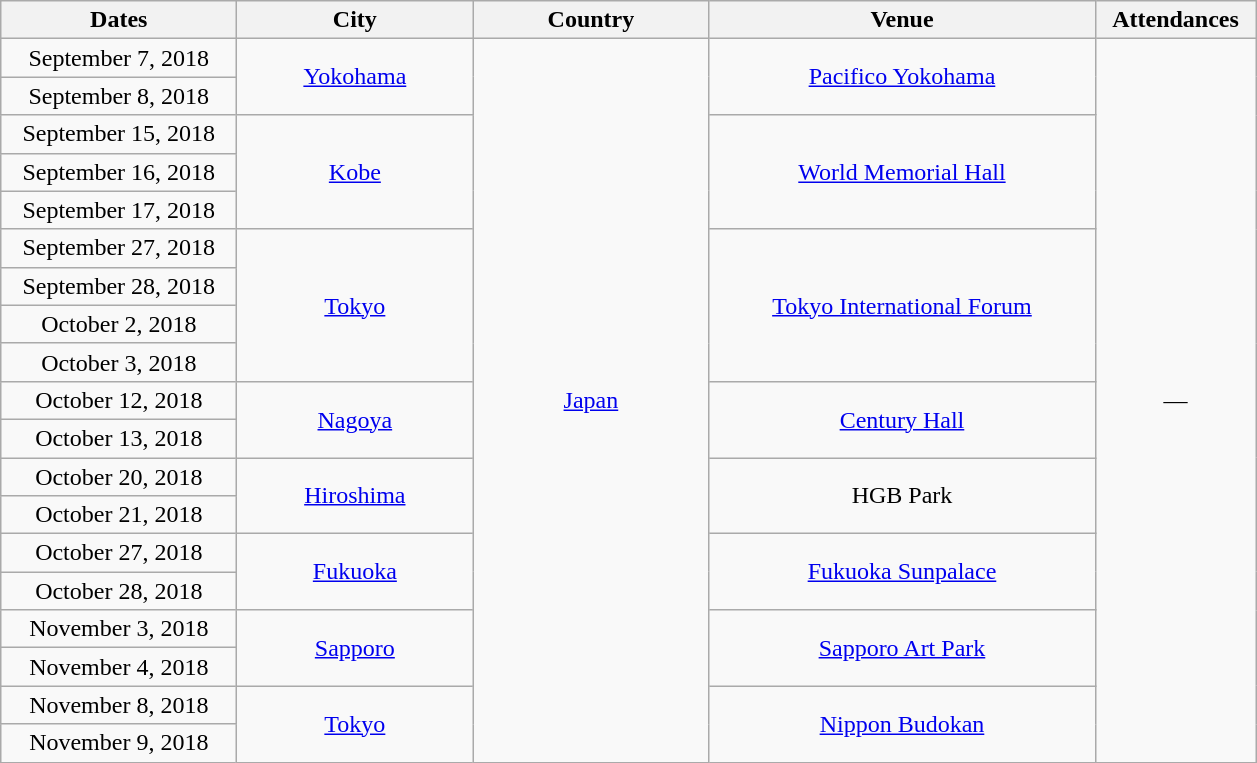<table class="wikitable" style="text-align:center;">
<tr>
<th width="150">Dates</th>
<th width="150">City</th>
<th width="150">Country</th>
<th width="250">Venue</th>
<th width="100">Attendances</th>
</tr>
<tr>
<td>September 7, 2018</td>
<td rowspan="2"><a href='#'>Yokohama</a></td>
<td rowspan="19"><a href='#'>Japan</a></td>
<td rowspan="2"><a href='#'>Pacifico Yokohama</a></td>
<td rowspan="19">—</td>
</tr>
<tr>
<td>September 8, 2018</td>
</tr>
<tr>
<td>September 15, 2018</td>
<td rowspan="3"><a href='#'>Kobe</a></td>
<td rowspan="3"><a href='#'>World Memorial Hall</a></td>
</tr>
<tr>
<td>September 16, 2018</td>
</tr>
<tr>
<td>September 17, 2018</td>
</tr>
<tr>
<td>September 27, 2018</td>
<td rowspan="4"><a href='#'>Tokyo</a></td>
<td rowspan="4"><a href='#'>Tokyo International Forum</a></td>
</tr>
<tr>
<td>September 28, 2018</td>
</tr>
<tr>
<td>October 2, 2018</td>
</tr>
<tr>
<td>October 3, 2018</td>
</tr>
<tr>
<td>October 12, 2018</td>
<td rowspan="2"><a href='#'>Nagoya</a></td>
<td rowspan="2"><a href='#'>Century Hall</a></td>
</tr>
<tr>
<td>October 13, 2018</td>
</tr>
<tr>
<td>October 20, 2018</td>
<td rowspan="2"><a href='#'>Hiroshima</a></td>
<td rowspan="2">HGB Park</td>
</tr>
<tr>
<td>October 21, 2018</td>
</tr>
<tr>
<td>October 27, 2018</td>
<td rowspan="2"><a href='#'>Fukuoka</a></td>
<td rowspan="2"><a href='#'>Fukuoka Sunpalace</a></td>
</tr>
<tr>
<td>October 28, 2018</td>
</tr>
<tr>
<td>November 3, 2018</td>
<td rowspan="2"><a href='#'>Sapporo</a></td>
<td rowspan="2"><a href='#'>Sapporo Art Park</a></td>
</tr>
<tr>
<td>November 4, 2018</td>
</tr>
<tr>
<td>November 8, 2018</td>
<td rowspan="2"><a href='#'>Tokyo</a></td>
<td rowspan="2"><a href='#'>Nippon Budokan</a></td>
</tr>
<tr>
<td>November 9, 2018</td>
</tr>
</table>
